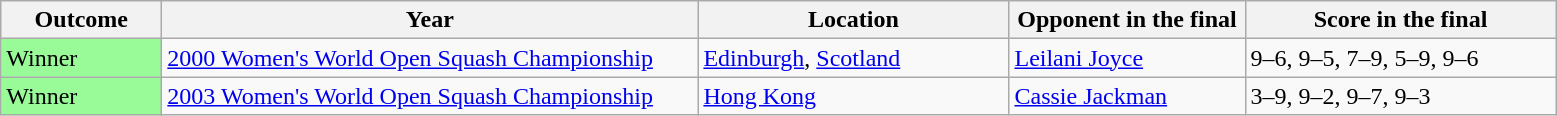<table class="sortable wikitable">
<tr>
<th width="100">Outcome</th>
<th width="350">Year</th>
<th width="200">Location</th>
<th width="150">Opponent in the final</th>
<th width="200">Score in the final</th>
</tr>
<tr>
<td bgcolor="98FB98">Winner</td>
<td><a href='#'>2000 Women's World Open Squash Championship</a></td>
<td><a href='#'>Edinburgh</a>, <a href='#'>Scotland</a></td>
<td> <a href='#'>Leilani Joyce</a></td>
<td>9–6, 9–5, 7–9, 5–9, 9–6</td>
</tr>
<tr>
<td bgcolor="98FB98">Winner</td>
<td><a href='#'>2003 Women's World Open Squash Championship</a></td>
<td><a href='#'>Hong Kong</a></td>
<td> <a href='#'>Cassie Jackman</a></td>
<td>3–9, 9–2, 9–7, 9–3</td>
</tr>
</table>
